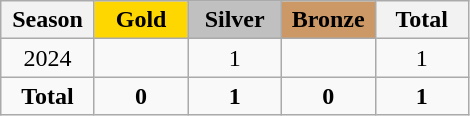<table class="wikitable" style="text-align:center;">
<tr>
<th width = "55">Season</th>
<th width = "55" style="background: gold;">Gold</th>
<th width = "55" style="background: silver;">Silver</th>
<th width = "55" style="background: #cc9966;">Bronze</th>
<th width = "55">Total</th>
</tr>
<tr>
<td>2024</td>
<td></td>
<td>1</td>
<td></td>
<td>1</td>
</tr>
<tr>
<td><strong>Total</strong></td>
<td><strong>0</strong></td>
<td><strong>1</strong></td>
<td><strong>0</strong></td>
<td><strong>1</strong></td>
</tr>
</table>
